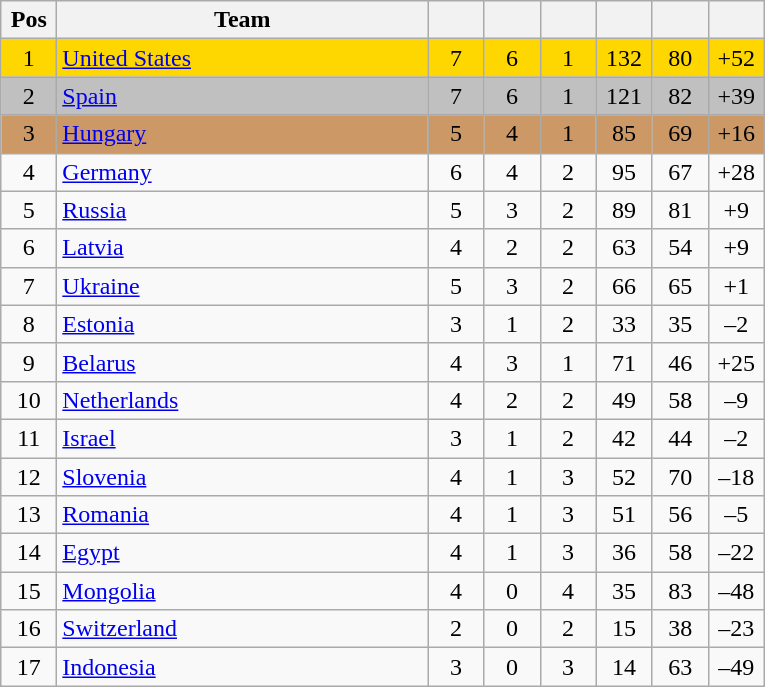<table class="wikitable" style="text-align:center">
<tr>
<th width=30>Pos</th>
<th ! width=240>Team</th>
<th ! width=30></th>
<th ! width=30></th>
<th ! width=30></th>
<th ! width=30></th>
<th ! width=30></th>
<th ! width=30></th>
</tr>
<tr bgcolor=gold>
<td>1</td>
<td align=left> <a href='#'>United States</a></td>
<td>7</td>
<td>6</td>
<td>1</td>
<td>132</td>
<td>80</td>
<td>+52</td>
</tr>
<tr bgcolor=silver>
<td>2</td>
<td align=left> <a href='#'>Spain</a></td>
<td>7</td>
<td>6</td>
<td>1</td>
<td>121</td>
<td>82</td>
<td>+39</td>
</tr>
<tr bgcolor=cc9966>
<td>3</td>
<td align=left> <a href='#'>Hungary</a></td>
<td>5</td>
<td>4</td>
<td>1</td>
<td>85</td>
<td>69</td>
<td>+16</td>
</tr>
<tr>
<td>4</td>
<td align=left> <a href='#'>Germany</a></td>
<td>6</td>
<td>4</td>
<td>2</td>
<td>95</td>
<td>67</td>
<td>+28</td>
</tr>
<tr>
<td>5</td>
<td align=left> <a href='#'>Russia</a></td>
<td>5</td>
<td>3</td>
<td>2</td>
<td>89</td>
<td>81</td>
<td>+9</td>
</tr>
<tr>
<td>6</td>
<td align=left> <a href='#'>Latvia</a></td>
<td>4</td>
<td>2</td>
<td>2</td>
<td>63</td>
<td>54</td>
<td>+9</td>
</tr>
<tr>
<td>7</td>
<td align=left> <a href='#'>Ukraine</a></td>
<td>5</td>
<td>3</td>
<td>2</td>
<td>66</td>
<td>65</td>
<td>+1</td>
</tr>
<tr>
<td>8</td>
<td align=left> <a href='#'>Estonia</a></td>
<td>3</td>
<td>1</td>
<td>2</td>
<td>33</td>
<td>35</td>
<td>–2</td>
</tr>
<tr>
<td>9</td>
<td align=left> <a href='#'>Belarus</a></td>
<td>4</td>
<td>3</td>
<td>1</td>
<td>71</td>
<td>46</td>
<td>+25</td>
</tr>
<tr>
<td>10</td>
<td align=left> <a href='#'>Netherlands</a></td>
<td>4</td>
<td>2</td>
<td>2</td>
<td>49</td>
<td>58</td>
<td>–9</td>
</tr>
<tr>
<td>11</td>
<td align=left> <a href='#'>Israel</a></td>
<td>3</td>
<td>1</td>
<td>2</td>
<td>42</td>
<td>44</td>
<td>–2</td>
</tr>
<tr>
<td>12</td>
<td align=left> <a href='#'>Slovenia</a></td>
<td>4</td>
<td>1</td>
<td>3</td>
<td>52</td>
<td>70</td>
<td>–18</td>
</tr>
<tr>
<td>13</td>
<td align=left> <a href='#'>Romania</a></td>
<td>4</td>
<td>1</td>
<td>3</td>
<td>51</td>
<td>56</td>
<td>–5</td>
</tr>
<tr>
<td>14</td>
<td align=left> <a href='#'>Egypt</a></td>
<td>4</td>
<td>1</td>
<td>3</td>
<td>36</td>
<td>58</td>
<td>–22</td>
</tr>
<tr>
<td>15</td>
<td align=left> <a href='#'>Mongolia</a></td>
<td>4</td>
<td>0</td>
<td>4</td>
<td>35</td>
<td>83</td>
<td>–48</td>
</tr>
<tr>
<td>16</td>
<td align=left> <a href='#'>Switzerland</a></td>
<td>2</td>
<td>0</td>
<td>2</td>
<td>15</td>
<td>38</td>
<td>–23</td>
</tr>
<tr>
<td>17</td>
<td align=left> <a href='#'>Indonesia</a></td>
<td>3</td>
<td>0</td>
<td>3</td>
<td>14</td>
<td>63</td>
<td>–49</td>
</tr>
</table>
